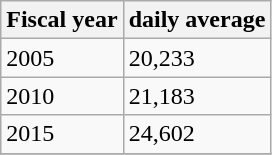<table class="wikitable">
<tr>
<th>Fiscal year</th>
<th>daily average</th>
</tr>
<tr>
<td>2005</td>
<td>20,233</td>
</tr>
<tr>
<td>2010</td>
<td>21,183</td>
</tr>
<tr>
<td>2015</td>
<td>24,602</td>
</tr>
<tr>
</tr>
</table>
